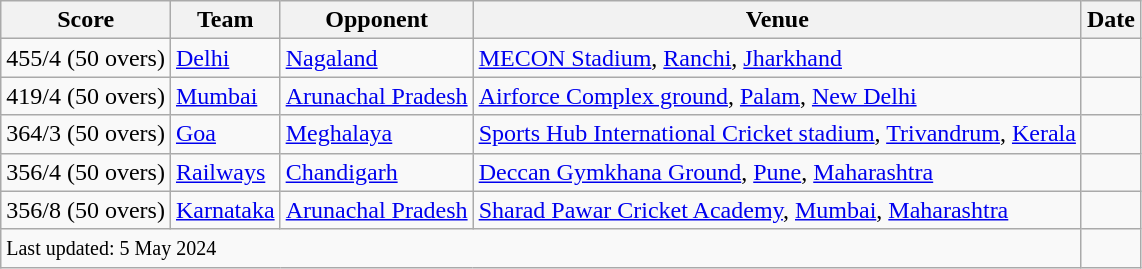<table class="wikitable sortable">
<tr>
<th>Score</th>
<th>Team</th>
<th>Opponent</th>
<th>Venue</th>
<th>Date</th>
</tr>
<tr>
<td>455/4 (50 overs)</td>
<td><a href='#'>Delhi</a></td>
<td><a href='#'>Nagaland</a></td>
<td><a href='#'>MECON Stadium</a>, <a href='#'>Ranchi</a>, <a href='#'>Jharkhand</a></td>
<td></td>
</tr>
<tr>
<td>419/4 (50 overs)</td>
<td><a href='#'>Mumbai</a></td>
<td><a href='#'>Arunachal Pradesh</a></td>
<td><a href='#'>Airforce Complex ground</a>, <a href='#'>Palam</a>, <a href='#'>New Delhi</a></td>
<td></td>
</tr>
<tr>
<td>364/3 (50 overs)</td>
<td><a href='#'>Goa</a></td>
<td><a href='#'>Meghalaya</a></td>
<td><a href='#'>Sports Hub International Cricket stadium</a>, <a href='#'>Trivandrum</a>, <a href='#'>Kerala</a></td>
<td></td>
</tr>
<tr>
<td>356/4 (50 overs)</td>
<td><a href='#'>Railways</a></td>
<td><a href='#'>Chandigarh</a></td>
<td><a href='#'>Deccan Gymkhana Ground</a>, <a href='#'>Pune</a>, <a href='#'>Maharashtra</a></td>
<td></td>
</tr>
<tr>
<td>356/8 (50 overs)</td>
<td><a href='#'>Karnataka</a></td>
<td><a href='#'>Arunachal Pradesh</a></td>
<td><a href='#'>Sharad Pawar Cricket Academy</a>, <a href='#'>Mumbai</a>, <a href='#'>Maharashtra</a></td>
<td></td>
</tr>
<tr class="sortbottom">
<td colspan="4"><small>Last updated: 5 May 2024</small></td>
</tr>
</table>
